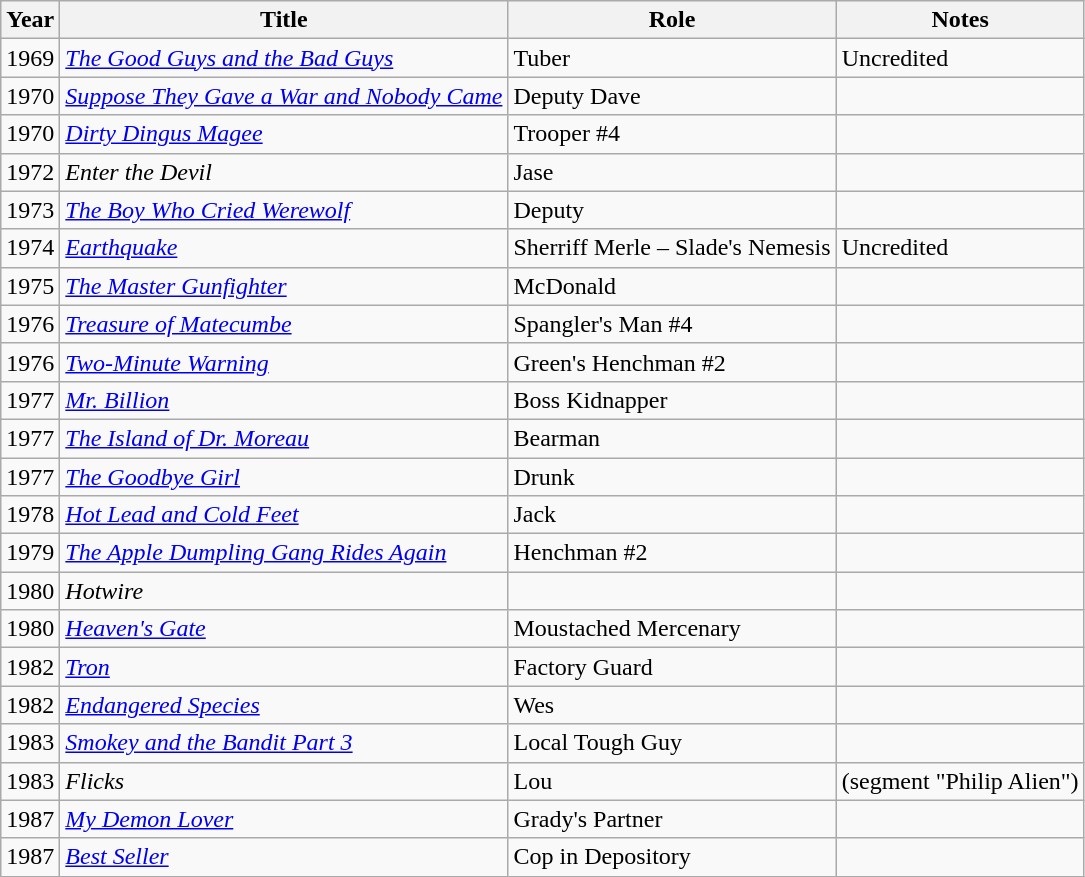<table class="wikitable">
<tr>
<th>Year</th>
<th>Title</th>
<th>Role</th>
<th>Notes</th>
</tr>
<tr>
<td>1969</td>
<td><em><a href='#'>The Good Guys and the Bad Guys</a></em></td>
<td>Tuber</td>
<td>Uncredited</td>
</tr>
<tr>
<td>1970</td>
<td><em><a href='#'>Suppose They Gave a War and Nobody Came</a></em></td>
<td>Deputy Dave</td>
<td></td>
</tr>
<tr>
<td>1970</td>
<td><em><a href='#'>Dirty Dingus Magee</a></em></td>
<td>Trooper #4</td>
<td></td>
</tr>
<tr>
<td>1972</td>
<td><em>Enter the Devil</em></td>
<td>Jase</td>
<td></td>
</tr>
<tr>
<td>1973</td>
<td><em><a href='#'>The Boy Who Cried Werewolf</a></em></td>
<td>Deputy</td>
<td></td>
</tr>
<tr>
<td>1974</td>
<td><em><a href='#'>Earthquake</a></em></td>
<td>Sherriff Merle – Slade's Nemesis</td>
<td>Uncredited</td>
</tr>
<tr>
<td>1975</td>
<td><em><a href='#'>The Master Gunfighter</a></em></td>
<td>McDonald</td>
<td></td>
</tr>
<tr>
<td>1976</td>
<td><em><a href='#'>Treasure of Matecumbe</a></em></td>
<td>Spangler's Man #4</td>
<td></td>
</tr>
<tr>
<td>1976</td>
<td><em><a href='#'>Two-Minute Warning</a></em></td>
<td>Green's Henchman #2</td>
<td></td>
</tr>
<tr>
<td>1977</td>
<td><em><a href='#'>Mr. Billion</a></em></td>
<td>Boss Kidnapper</td>
<td></td>
</tr>
<tr>
<td>1977</td>
<td><em><a href='#'>The Island of Dr. Moreau</a></em></td>
<td>Bearman</td>
<td></td>
</tr>
<tr>
<td>1977</td>
<td><em><a href='#'>The Goodbye Girl</a></em></td>
<td>Drunk</td>
<td></td>
</tr>
<tr>
<td>1978</td>
<td><em><a href='#'>Hot Lead and Cold Feet</a></em></td>
<td>Jack</td>
<td></td>
</tr>
<tr>
<td>1979</td>
<td><em><a href='#'>The Apple Dumpling Gang Rides Again</a></em></td>
<td>Henchman #2</td>
<td></td>
</tr>
<tr>
<td>1980</td>
<td><em>Hotwire</em></td>
<td></td>
<td></td>
</tr>
<tr>
<td>1980</td>
<td><em><a href='#'>Heaven's Gate</a></em></td>
<td>Moustached Mercenary</td>
<td></td>
</tr>
<tr>
<td>1982</td>
<td><em><a href='#'>Tron</a></em></td>
<td>Factory Guard</td>
<td></td>
</tr>
<tr>
<td>1982</td>
<td><em><a href='#'>Endangered Species</a></em></td>
<td>Wes</td>
<td></td>
</tr>
<tr>
<td>1983</td>
<td><em><a href='#'>Smokey and the Bandit Part 3</a></em></td>
<td>Local Tough Guy</td>
<td></td>
</tr>
<tr>
<td>1983</td>
<td><em>Flicks</em></td>
<td>Lou</td>
<td>(segment "Philip Alien")</td>
</tr>
<tr>
<td>1987</td>
<td><em><a href='#'>My Demon Lover</a></em></td>
<td>Grady's Partner</td>
<td></td>
</tr>
<tr>
<td>1987</td>
<td><em><a href='#'>Best Seller</a></em></td>
<td>Cop in Depository</td>
<td></td>
</tr>
</table>
